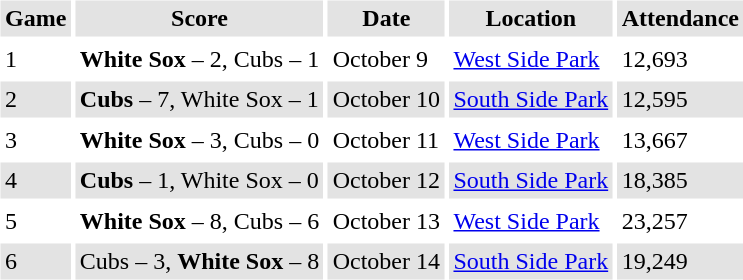<table border="0" cellspacing="3" cellpadding="3">
<tr style="background: #e3e3e3;">
<th>Game</th>
<th>Score</th>
<th>Date</th>
<th>Location</th>
<th>Attendance</th>
</tr>
<tr>
<td>1</td>
<td><strong>White Sox</strong> – 2, Cubs – 1</td>
<td>October 9</td>
<td><a href='#'>West Side Park</a></td>
<td>12,693</td>
</tr>
<tr style="background: #e3e3e3;">
<td>2</td>
<td><strong>Cubs</strong> – 7, White Sox – 1</td>
<td>October 10</td>
<td><a href='#'>South Side Park</a></td>
<td>12,595</td>
</tr>
<tr>
<td>3</td>
<td><strong>White Sox</strong> – 3, Cubs – 0</td>
<td>October 11</td>
<td><a href='#'>West Side Park</a></td>
<td>13,667</td>
</tr>
<tr style="background: #e3e3e3;">
<td>4</td>
<td><strong>Cubs</strong> – 1, White Sox – 0</td>
<td>October 12</td>
<td><a href='#'>South Side Park</a></td>
<td>18,385</td>
</tr>
<tr>
<td>5</td>
<td><strong>White Sox</strong> – 8, Cubs – 6</td>
<td>October 13</td>
<td><a href='#'>West Side Park</a></td>
<td>23,257</td>
</tr>
<tr style="background: #e3e3e3;">
<td>6</td>
<td>Cubs – 3, <strong>White Sox</strong> – 8</td>
<td>October 14</td>
<td><a href='#'>South Side Park</a></td>
<td>19,249</td>
</tr>
</table>
